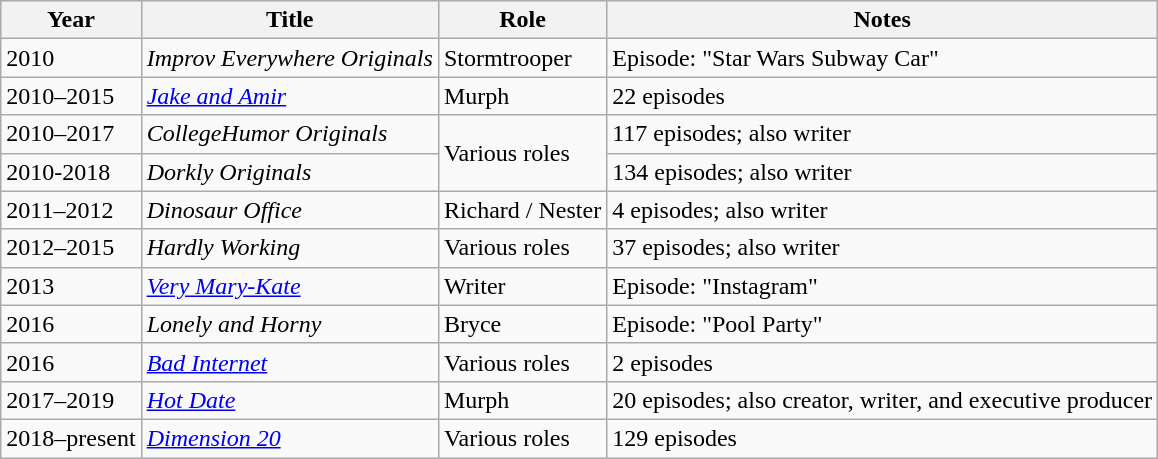<table class="wikitable sortable">
<tr>
<th>Year</th>
<th>Title</th>
<th>Role</th>
<th>Notes</th>
</tr>
<tr>
<td>2010</td>
<td><em>Improv Everywhere Originals</em></td>
<td>Stormtrooper</td>
<td>Episode: "Star Wars Subway Car"</td>
</tr>
<tr>
<td>2010–2015</td>
<td><a href='#'><em>Jake and Amir</em></a></td>
<td>Murph</td>
<td>22 episodes</td>
</tr>
<tr>
<td>2010–2017</td>
<td><em>CollegeHumor Originals</em></td>
<td rowspan="2">Various roles</td>
<td>117 episodes; also writer</td>
</tr>
<tr>
<td>2010-2018</td>
<td><em>Dorkly Originals</em></td>
<td>134 episodes; also writer</td>
</tr>
<tr>
<td>2011–2012</td>
<td><em>Dinosaur Office</em></td>
<td>Richard / Nester</td>
<td>4 episodes; also writer</td>
</tr>
<tr>
<td>2012–2015</td>
<td><em>Hardly Working</em></td>
<td>Various roles</td>
<td>37 episodes; also writer</td>
</tr>
<tr>
<td>2013</td>
<td><em><a href='#'>Very Mary-Kate</a></em></td>
<td>Writer</td>
<td>Episode: "Instagram"</td>
</tr>
<tr>
<td>2016</td>
<td><em>Lonely and Horny</em></td>
<td>Bryce</td>
<td>Episode: "Pool Party"</td>
</tr>
<tr>
<td>2016</td>
<td><em><a href='#'>Bad Internet</a></em></td>
<td>Various roles</td>
<td>2 episodes</td>
</tr>
<tr>
<td>2017–2019</td>
<td><em><a href='#'>Hot Date</a></em></td>
<td>Murph</td>
<td>20 episodes; also creator, writer, and executive producer</td>
</tr>
<tr>
<td>2018–present</td>
<td><em><a href='#'>Dimension 20</a></em></td>
<td>Various roles</td>
<td>129 episodes</td>
</tr>
</table>
